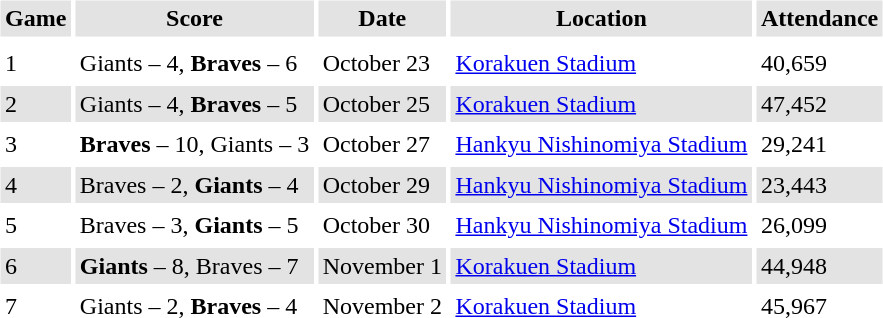<table border="0" cellspacing="3" cellpadding="3">
<tr style="background: #e3e3e3;">
<th>Game</th>
<th>Score</th>
<th>Date</th>
<th>Location</th>
<th>Attendance</th>
</tr>
<tr style="background: #e3e3e3;">
</tr>
<tr>
<td>1</td>
<td>Giants – 4, <strong>Braves</strong> – 6</td>
<td>October 23</td>
<td><a href='#'>Korakuen Stadium</a></td>
<td>40,659</td>
</tr>
<tr style="background: #e3e3e3;">
<td>2</td>
<td>Giants – 4, <strong>Braves</strong> – 5</td>
<td>October 25</td>
<td><a href='#'>Korakuen Stadium</a></td>
<td>47,452</td>
</tr>
<tr>
<td>3</td>
<td><strong>Braves</strong> – 10, Giants – 3</td>
<td>October 27</td>
<td><a href='#'>Hankyu Nishinomiya Stadium</a></td>
<td>29,241</td>
</tr>
<tr style="background: #e3e3e3;">
<td>4</td>
<td>Braves – 2, <strong>Giants</strong> – 4</td>
<td>October 29</td>
<td><a href='#'>Hankyu Nishinomiya Stadium</a></td>
<td>23,443</td>
</tr>
<tr>
<td>5</td>
<td>Braves – 3, <strong>Giants</strong> – 5</td>
<td>October 30</td>
<td><a href='#'>Hankyu Nishinomiya Stadium</a></td>
<td>26,099</td>
</tr>
<tr style="background: #e3e3e3;">
<td>6</td>
<td><strong>Giants</strong> – 8, Braves – 7</td>
<td>November 1</td>
<td><a href='#'>Korakuen Stadium</a></td>
<td>44,948</td>
</tr>
<tr>
<td>7</td>
<td>Giants – 2, <strong>Braves</strong> – 4</td>
<td>November 2</td>
<td><a href='#'>Korakuen Stadium</a></td>
<td>45,967</td>
</tr>
</table>
